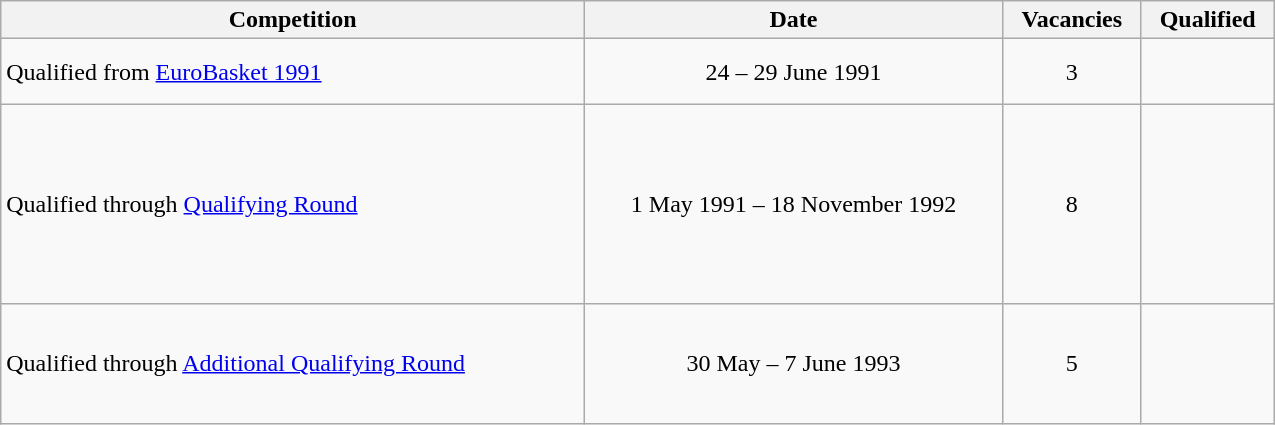<table class="wikitable" style="width:850px">
<tr>
<th>Competition</th>
<th>Date</th>
<th>Vacancies</th>
<th>Qualified</th>
</tr>
<tr>
<td>Qualified from <a href='#'>EuroBasket 1991</a></td>
<td style="text-align:center;">24 – 29 June 1991</td>
<td style="text-align:center;">3</td>
<td> <br>  <br> </td>
</tr>
<tr>
<td>Qualified through <a href='#'>Qualifying Round</a></td>
<td style="text-align:center;">1 May 1991 – 18 November 1992</td>
<td style="text-align:center;">8</td>
<td> <br>  <br>  <br>  <br> <br>  <br>  <br> </td>
</tr>
<tr>
<td>Qualified through <a href='#'>Additional Qualifying Round</a></td>
<td style="text-align:center;">30 May – 7 June 1993</td>
<td style="text-align:center;">5</td>
<td> <br> <br>  <br>  <br> </td>
</tr>
</table>
